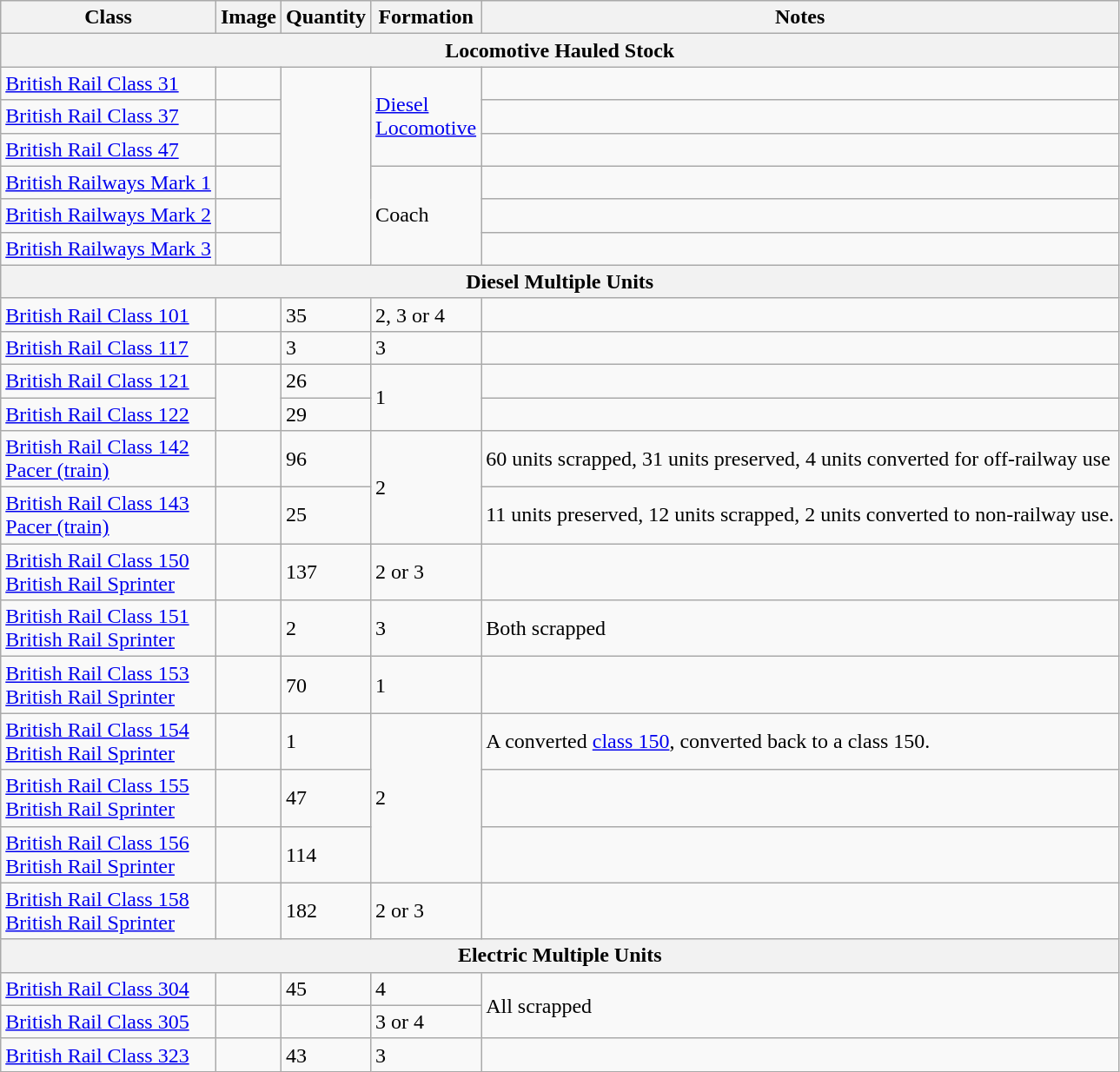<table class="wikitable" style="clear:both;">
<tr>
<th>Class</th>
<th>Image</th>
<th>Quantity</th>
<th>Formation</th>
<th>Notes</th>
</tr>
<tr>
<th colspan="5">Locomotive Hauled Stock</th>
</tr>
<tr>
<td><a href='#'>British Rail Class 31</a></td>
<td></td>
<td rowspan="6"></td>
<td rowspan="3"><a href='#'>Diesel<br> Locomotive</a></td>
<td></td>
</tr>
<tr>
<td><a href='#'>British Rail Class 37</a></td>
<td></td>
<td></td>
</tr>
<tr>
<td><a href='#'>British Rail Class 47</a></td>
<td></td>
<td></td>
</tr>
<tr>
<td><a href='#'>British Railways Mark 1</a></td>
<td></td>
<td rowspan="3">Coach</td>
<td></td>
</tr>
<tr>
<td><a href='#'>British Railways Mark 2</a></td>
<td></td>
<td></td>
</tr>
<tr>
<td><a href='#'>British Railways Mark 3</a></td>
<td></td>
<td></td>
</tr>
<tr>
<th colspan="5">Diesel Multiple Units</th>
</tr>
<tr>
<td><a href='#'>British Rail Class 101</a></td>
<td></td>
<td>35</td>
<td>2, 3 or 4</td>
<td></td>
</tr>
<tr>
<td><a href='#'>British Rail Class 117</a></td>
<td></td>
<td>3</td>
<td>3</td>
<td></td>
</tr>
<tr>
<td><a href='#'>British Rail Class 121</a></td>
<td rowspan="2"></td>
<td>26</td>
<td rowspan="2">1</td>
<td></td>
</tr>
<tr>
<td><a href='#'>British Rail Class 122</a></td>
<td>29</td>
<td></td>
</tr>
<tr>
<td><a href='#'>British Rail Class 142</a><br><a href='#'>Pacer (train)</a></td>
<td></td>
<td>96</td>
<td rowspan="2">2</td>
<td>60 units scrapped, 31 units preserved, 4 units converted for off-railway use</td>
</tr>
<tr>
<td><a href='#'>British Rail Class 143</a><br><a href='#'>Pacer (train)</a></td>
<td></td>
<td>25</td>
<td>11 units preserved, 12 units scrapped, 2 units converted to non-railway use.</td>
</tr>
<tr>
<td><a href='#'>British Rail Class 150</a><br><a href='#'>British Rail Sprinter</a></td>
<td></td>
<td>137</td>
<td>2 or 3</td>
<td></td>
</tr>
<tr>
<td><a href='#'>British Rail Class 151</a><br><a href='#'>British Rail Sprinter</a></td>
<td></td>
<td>2</td>
<td>3</td>
<td>Both scrapped</td>
</tr>
<tr>
<td><a href='#'>British Rail Class 153</a><br><a href='#'>British Rail Sprinter</a></td>
<td></td>
<td>70</td>
<td>1</td>
<td></td>
</tr>
<tr>
<td><a href='#'>British Rail Class 154</a><br><a href='#'>British Rail Sprinter</a></td>
<td></td>
<td>1</td>
<td rowspan="3">2</td>
<td>A converted <a href='#'>class 150</a>, converted back to a class 150.</td>
</tr>
<tr>
<td><a href='#'>British Rail Class 155</a><br><a href='#'>British Rail Sprinter</a></td>
<td></td>
<td>47</td>
<td></td>
</tr>
<tr>
<td><a href='#'>British Rail Class 156</a><br><a href='#'>British Rail Sprinter</a></td>
<td></td>
<td>114</td>
<td></td>
</tr>
<tr>
<td><a href='#'>British Rail Class 158</a><br><a href='#'>British Rail Sprinter</a></td>
<td></td>
<td>182</td>
<td>2 or 3</td>
<td></td>
</tr>
<tr>
<th colspan="5">Electric Multiple Units</th>
</tr>
<tr>
<td><a href='#'>British Rail Class 304</a></td>
<td></td>
<td>45</td>
<td>4</td>
<td rowspan="2">All scrapped</td>
</tr>
<tr>
<td><a href='#'>British Rail Class 305</a></td>
<td></td>
<td></td>
<td>3 or 4</td>
</tr>
<tr>
<td><a href='#'>British Rail Class 323</a></td>
<td></td>
<td>43</td>
<td>3</td>
<td></td>
</tr>
</table>
